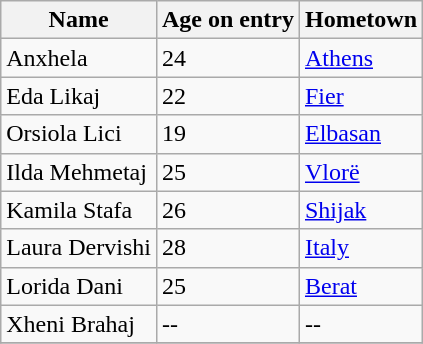<table class="wikitable sortable">
<tr>
<th class="unsortable">Name</th>
<th class="unsortable">Age on entry</th>
<th class="unsortable">Hometown</th>
</tr>
<tr>
<td>Anxhela</td>
<td>24</td>
<td><a href='#'>Athens</a></td>
</tr>
<tr>
<td>Eda Likaj</td>
<td>22</td>
<td><a href='#'>Fier</a></td>
</tr>
<tr>
<td>Orsiola Lici</td>
<td>19</td>
<td><a href='#'>Elbasan</a></td>
</tr>
<tr>
<td>Ilda Mehmetaj</td>
<td>25</td>
<td><a href='#'>Vlorë</a></td>
</tr>
<tr>
<td>Kamila Stafa</td>
<td>26</td>
<td><a href='#'>Shijak</a></td>
</tr>
<tr>
<td>Laura Dervishi</td>
<td>28</td>
<td><a href='#'>Italy</a></td>
</tr>
<tr>
<td>Lorida Dani</td>
<td>25</td>
<td><a href='#'>Berat</a></td>
</tr>
<tr>
<td>Xheni Brahaj</td>
<td>--</td>
<td>--</td>
</tr>
<tr>
</tr>
</table>
